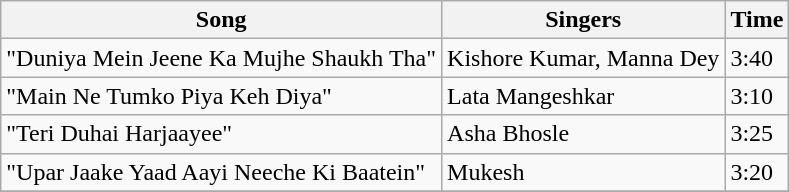<table class="wikitable">
<tr>
<th>Song</th>
<th>Singers</th>
<th>Time</th>
</tr>
<tr>
<td>"Duniya Mein Jeene Ka Mujhe Shaukh Tha"</td>
<td>Kishore Kumar, Manna Dey</td>
<td>3:40</td>
</tr>
<tr>
<td>"Main Ne Tumko Piya Keh Diya"</td>
<td>Lata Mangeshkar</td>
<td>3:10</td>
</tr>
<tr>
<td>"Teri Duhai Harjaayee"</td>
<td>Asha Bhosle</td>
<td>3:25</td>
</tr>
<tr>
<td>"Upar Jaake Yaad Aayi Neeche Ki Baatein"</td>
<td>Mukesh</td>
<td>3:20</td>
</tr>
<tr>
</tr>
</table>
